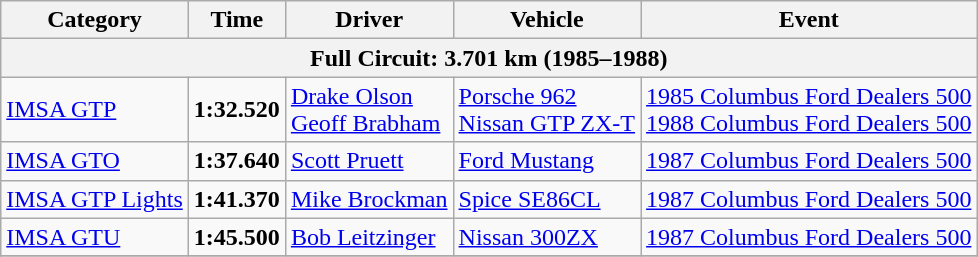<table class="wikitable">
<tr>
<th>Category</th>
<th>Time</th>
<th>Driver</th>
<th>Vehicle</th>
<th>Event</th>
</tr>
<tr>
<th colspan=5>Full Circuit: 3.701 km (1985–1988)</th>
</tr>
<tr>
<td><a href='#'>IMSA GTP</a></td>
<td><strong>1:32.520</strong></td>
<td><a href='#'>Drake Olson</a><br><a href='#'>Geoff Brabham</a></td>
<td><a href='#'>Porsche 962</a><br><a href='#'>Nissan GTP ZX-T</a></td>
<td><a href='#'>1985 Columbus Ford Dealers 500</a><br><a href='#'>1988 Columbus Ford Dealers 500</a></td>
</tr>
<tr>
<td><a href='#'>IMSA GTO</a></td>
<td><strong>1:37.640</strong></td>
<td><a href='#'>Scott Pruett</a></td>
<td><a href='#'>Ford Mustang</a></td>
<td><a href='#'>1987 Columbus Ford Dealers 500</a></td>
</tr>
<tr>
<td><a href='#'>IMSA GTP Lights</a></td>
<td><strong>1:41.370</strong></td>
<td><a href='#'>Mike Brockman</a></td>
<td><a href='#'>Spice SE86CL</a></td>
<td><a href='#'>1987 Columbus Ford Dealers 500</a></td>
</tr>
<tr>
<td><a href='#'>IMSA GTU</a></td>
<td><strong>1:45.500</strong></td>
<td><a href='#'>Bob Leitzinger</a></td>
<td><a href='#'>Nissan 300ZX</a></td>
<td><a href='#'>1987 Columbus Ford Dealers 500</a></td>
</tr>
<tr>
</tr>
</table>
